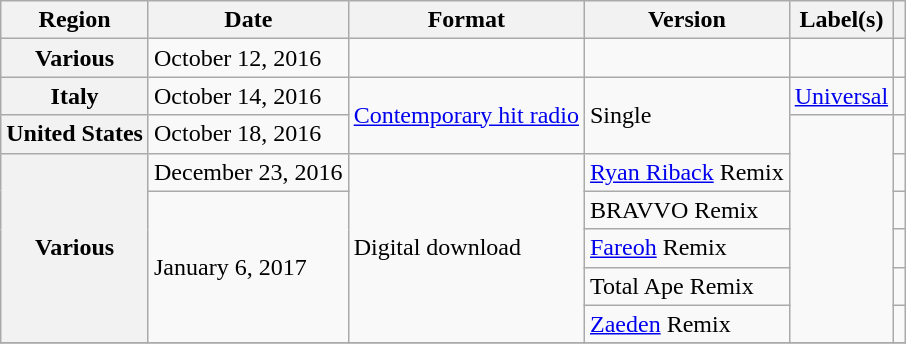<table class="wikitable plainrowheaders">
<tr>
<th scope="col">Region</th>
<th scope="col">Date</th>
<th scope="col">Format</th>
<th scope="col">Version</th>
<th scope="col">Label(s)</th>
<th scope="col"></th>
</tr>
<tr>
<th scope="row">Various</th>
<td>October 12, 2016</td>
<td></td>
<td></td>
<td></td>
<td></td>
</tr>
<tr>
<th scope="row">Italy</th>
<td>October 14, 2016</td>
<td rowspan="2"><a href='#'>Contemporary hit radio</a></td>
<td rowspan="2">Single</td>
<td><a href='#'>Universal</a></td>
<td></td>
</tr>
<tr>
<th scope="row">United States</th>
<td>October 18, 2016</td>
<td rowspan="6"></td>
<td></td>
</tr>
<tr>
<th scope="row" rowspan="5">Various</th>
<td>December 23, 2016</td>
<td rowspan="5">Digital download</td>
<td><a href='#'>Ryan Riback</a> Remix</td>
<td></td>
</tr>
<tr>
<td rowspan="4">January 6, 2017</td>
<td>BRAVVO Remix</td>
<td></td>
</tr>
<tr>
<td><a href='#'>Fareoh</a> Remix</td>
<td></td>
</tr>
<tr>
<td>Total Ape Remix</td>
<td></td>
</tr>
<tr>
<td><a href='#'>Zaeden</a> Remix</td>
<td></td>
</tr>
<tr>
</tr>
</table>
